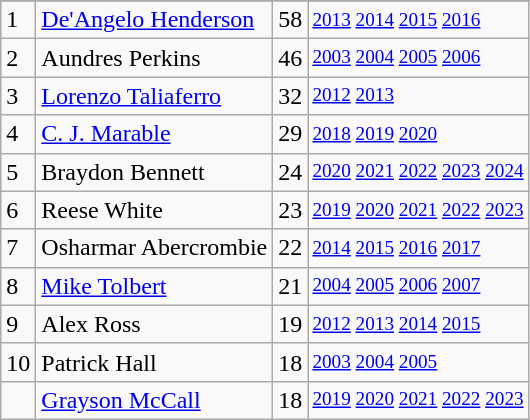<table class="wikitable">
<tr>
</tr>
<tr>
<td>1</td>
<td><a href='#'>De'Angelo Henderson</a></td>
<td>58</td>
<td style="font-size:80%;"><a href='#'>2013</a> <a href='#'>2014</a> <a href='#'>2015</a> <a href='#'>2016</a></td>
</tr>
<tr>
<td>2</td>
<td>Aundres Perkins</td>
<td>46</td>
<td style="font-size:80%;"><a href='#'>2003</a> <a href='#'>2004</a> <a href='#'>2005</a> <a href='#'>2006</a></td>
</tr>
<tr>
<td>3</td>
<td><a href='#'>Lorenzo Taliaferro</a></td>
<td>32</td>
<td style="font-size:80%;"><a href='#'>2012</a> <a href='#'>2013</a></td>
</tr>
<tr>
<td>4</td>
<td><a href='#'>C. J. Marable</a></td>
<td>29</td>
<td style="font-size:80%;"><a href='#'>2018</a> <a href='#'>2019</a> <a href='#'>2020</a></td>
</tr>
<tr>
<td>5</td>
<td>Braydon Bennett</td>
<td>24</td>
<td style="font-size:80%;"><a href='#'>2020</a> <a href='#'>2021</a> <a href='#'>2022</a> <a href='#'>2023</a> <a href='#'>2024</a></td>
</tr>
<tr>
<td>6</td>
<td>Reese White</td>
<td>23</td>
<td style="font-size:80%;"><a href='#'>2019</a> <a href='#'>2020</a> <a href='#'>2021</a> <a href='#'>2022</a> <a href='#'>2023</a></td>
</tr>
<tr>
<td>7</td>
<td>Osharmar Abercrombie</td>
<td>22</td>
<td style="font-size:80%;"><a href='#'>2014</a> <a href='#'>2015</a> <a href='#'>2016</a> <a href='#'>2017</a></td>
</tr>
<tr>
<td>8</td>
<td><a href='#'>Mike Tolbert</a></td>
<td>21</td>
<td style="font-size:80%;"><a href='#'>2004</a> <a href='#'>2005</a> <a href='#'>2006</a> <a href='#'>2007</a></td>
</tr>
<tr>
<td>9</td>
<td>Alex Ross</td>
<td>19</td>
<td style="font-size:80%;"><a href='#'>2012</a> <a href='#'>2013</a> <a href='#'>2014</a> <a href='#'>2015</a></td>
</tr>
<tr>
<td>10</td>
<td>Patrick Hall</td>
<td>18</td>
<td style="font-size:80%;"><a href='#'>2003</a> <a href='#'>2004</a> <a href='#'>2005</a></td>
</tr>
<tr>
<td></td>
<td><a href='#'>Grayson McCall</a></td>
<td>18</td>
<td style="font-size:80%;"><a href='#'>2019</a> <a href='#'>2020</a> <a href='#'>2021</a> <a href='#'>2022</a> <a href='#'>2023</a></td>
</tr>
</table>
